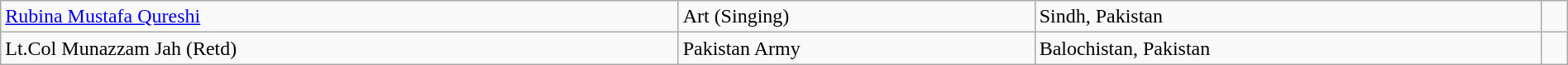<table class="wikitable plainrowheaders" style="width:100%">
<tr>
<td><a href='#'>Rubina Mustafa Qureshi</a></td>
<td>Art (Singing)</td>
<td>Sindh, Pakistan</td>
</tr>
<tr>
<td>Lt.Col Munazzam Jah (Retd)</td>
<td>Pakistan Army</td>
<td>Balochistan, Pakistan</td>
<td></td>
</tr>
</table>
